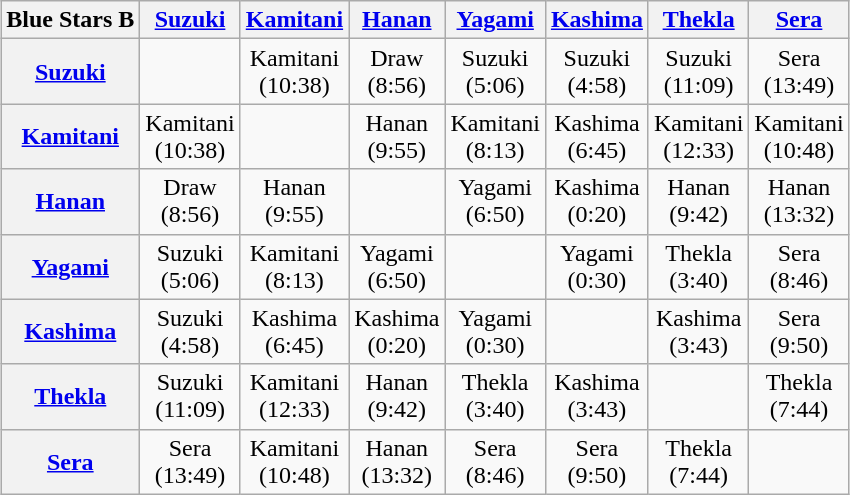<table class="wikitable" style="text-align:center; margin: 1em auto 1em auto">
<tr>
<th>Blue Stars B</th>
<th><a href='#'>Suzuki</a></th>
<th><a href='#'>Kamitani</a></th>
<th><a href='#'>Hanan</a></th>
<th><a href='#'>Yagami</a></th>
<th><a href='#'>Kashima</a></th>
<th><a href='#'>Thekla</a></th>
<th><a href='#'>Sera</a></th>
</tr>
<tr>
<th><a href='#'>Suzuki</a></th>
<td></td>
<td>Kamitani<br>(10:38)</td>
<td>Draw<br>(8:56)</td>
<td>Suzuki<br>(5:06)</td>
<td>Suzuki<br>(4:58)</td>
<td>Suzuki<br>(11:09)</td>
<td>Sera<br>(13:49)</td>
</tr>
<tr>
<th><a href='#'>Kamitani</a></th>
<td>Kamitani<br>(10:38)</td>
<td></td>
<td>Hanan<br>(9:55)</td>
<td>Kamitani<br>(8:13)</td>
<td>Kashima<br>(6:45)</td>
<td>Kamitani<br>(12:33)</td>
<td>Kamitani<br>(10:48)</td>
</tr>
<tr>
<th><a href='#'>Hanan</a></th>
<td>Draw<br>(8:56)</td>
<td>Hanan<br>(9:55)</td>
<td></td>
<td>Yagami<br>(6:50)</td>
<td>Kashima<br>(0:20)</td>
<td>Hanan<br>(9:42)</td>
<td>Hanan<br>(13:32)</td>
</tr>
<tr>
<th><a href='#'>Yagami</a></th>
<td>Suzuki<br>(5:06)</td>
<td>Kamitani<br>(8:13)</td>
<td>Yagami<br>(6:50)</td>
<td></td>
<td>Yagami<br>(0:30)</td>
<td>Thekla<br>(3:40)</td>
<td>Sera<br>(8:46)</td>
</tr>
<tr>
<th><a href='#'>Kashima</a></th>
<td>Suzuki<br>(4:58)</td>
<td>Kashima<br>(6:45)</td>
<td>Kashima<br>(0:20)</td>
<td>Yagami<br>(0:30)</td>
<td></td>
<td>Kashima<br>(3:43)</td>
<td>Sera<br>(9:50)</td>
</tr>
<tr>
<th><a href='#'>Thekla</a></th>
<td>Suzuki<br>(11:09)</td>
<td>Kamitani<br>(12:33)</td>
<td>Hanan<br>(9:42)</td>
<td>Thekla<br>(3:40)</td>
<td>Kashima<br>(3:43)</td>
<td></td>
<td>Thekla<br>(7:44)</td>
</tr>
<tr>
<th><a href='#'>Sera</a></th>
<td>Sera<br>(13:49)</td>
<td>Kamitani<br>(10:48)</td>
<td>Hanan<br>(13:32)</td>
<td>Sera<br>(8:46)</td>
<td>Sera<br>(9:50)</td>
<td>Thekla<br>(7:44)</td>
<td></td>
</tr>
</table>
